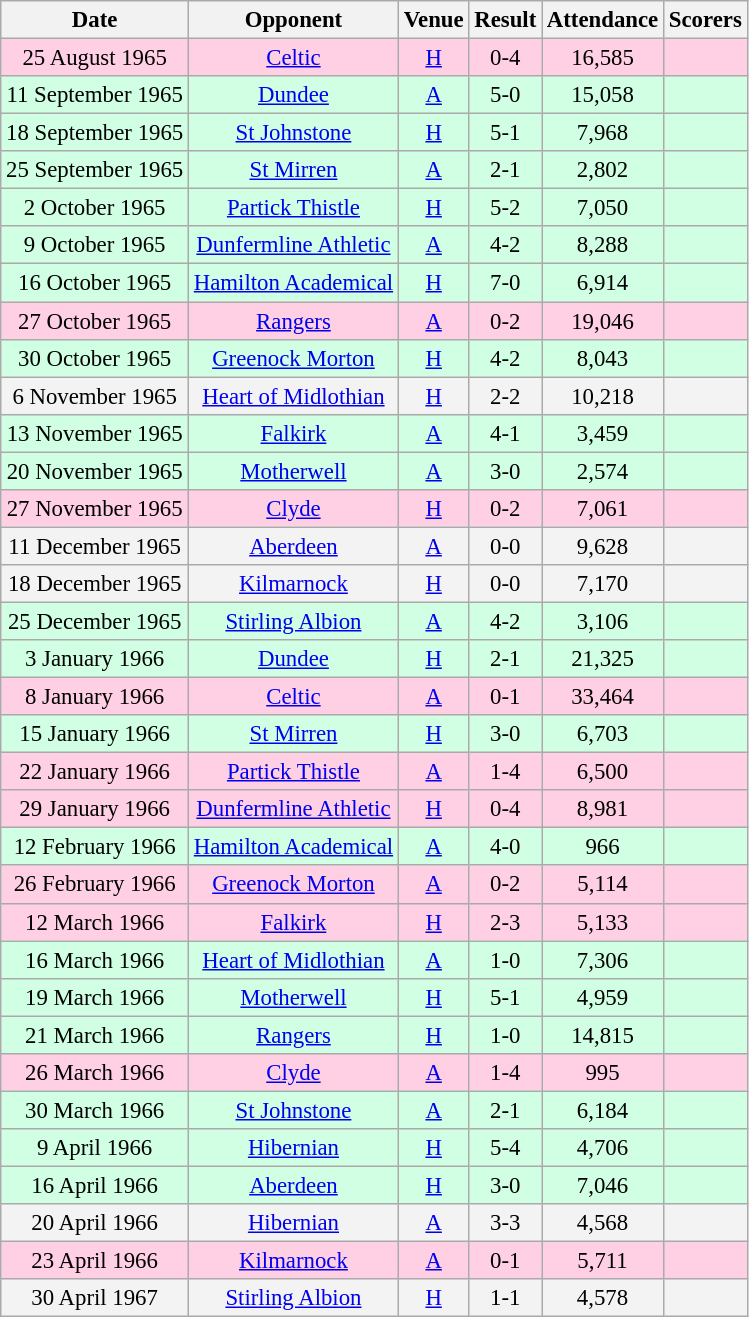<table class="wikitable sortable" style="font-size:95%; text-align:center">
<tr>
<th>Date</th>
<th>Opponent</th>
<th>Venue</th>
<th>Result</th>
<th>Attendance</th>
<th>Scorers</th>
</tr>
<tr bgcolor = "#ffd0e3">
<td>25 August 1965</td>
<td><a href='#'>Celtic</a></td>
<td><a href='#'>H</a></td>
<td>0-4</td>
<td>16,585</td>
<td></td>
</tr>
<tr bgcolor = "#d0ffe3">
<td>11 September 1965</td>
<td><a href='#'>Dundee</a></td>
<td><a href='#'>A</a></td>
<td>5-0</td>
<td>15,058</td>
<td></td>
</tr>
<tr bgcolor = "#d0ffe3">
<td>18 September 1965</td>
<td><a href='#'>St Johnstone</a></td>
<td><a href='#'>H</a></td>
<td>5-1</td>
<td>7,968</td>
<td></td>
</tr>
<tr bgcolor = "#d0ffe3">
<td>25 September 1965</td>
<td><a href='#'>St Mirren</a></td>
<td><a href='#'>A</a></td>
<td>2-1</td>
<td>2,802</td>
<td></td>
</tr>
<tr bgcolor = "#d0ffe3">
<td>2 October 1965</td>
<td><a href='#'>Partick Thistle</a></td>
<td><a href='#'>H</a></td>
<td>5-2</td>
<td>7,050</td>
<td></td>
</tr>
<tr bgcolor = "#d0ffe3">
<td>9 October 1965</td>
<td><a href='#'>Dunfermline Athletic</a></td>
<td><a href='#'>A</a></td>
<td>4-2</td>
<td>8,288</td>
<td></td>
</tr>
<tr bgcolor = "#d0ffe3">
<td>16 October 1965</td>
<td><a href='#'>Hamilton Academical</a></td>
<td><a href='#'>H</a></td>
<td>7-0</td>
<td>6,914</td>
<td></td>
</tr>
<tr bgcolor = "#ffd0e3">
<td>27 October 1965</td>
<td><a href='#'>Rangers</a></td>
<td><a href='#'>A</a></td>
<td>0-2</td>
<td>19,046</td>
<td></td>
</tr>
<tr bgcolor = "#d0ffe3">
<td>30 October 1965</td>
<td><a href='#'>Greenock Morton</a></td>
<td><a href='#'>H</a></td>
<td>4-2</td>
<td>8,043</td>
<td></td>
</tr>
<tr bgcolor = "#f3f3f3">
<td>6 November 1965</td>
<td><a href='#'>Heart of Midlothian</a></td>
<td><a href='#'>H</a></td>
<td>2-2</td>
<td>10,218</td>
<td></td>
</tr>
<tr bgcolor = "#d0ffe3">
<td>13 November 1965</td>
<td><a href='#'>Falkirk</a></td>
<td><a href='#'>A</a></td>
<td>4-1</td>
<td>3,459</td>
<td></td>
</tr>
<tr bgcolor = "#d0ffe3">
<td>20 November 1965</td>
<td><a href='#'>Motherwell</a></td>
<td><a href='#'>A</a></td>
<td>3-0</td>
<td>2,574</td>
<td></td>
</tr>
<tr bgcolor = "#ffd0e3">
<td>27 November 1965</td>
<td><a href='#'>Clyde</a></td>
<td><a href='#'>H</a></td>
<td>0-2</td>
<td>7,061</td>
<td></td>
</tr>
<tr bgcolor = "#f3f3f3">
<td>11 December 1965</td>
<td><a href='#'>Aberdeen</a></td>
<td><a href='#'>A</a></td>
<td>0-0</td>
<td>9,628</td>
<td></td>
</tr>
<tr bgcolor = "#f3f3f3">
<td>18 December 1965</td>
<td><a href='#'>Kilmarnock</a></td>
<td><a href='#'>H</a></td>
<td>0-0</td>
<td>7,170</td>
<td></td>
</tr>
<tr bgcolor = "#d0ffe3">
<td>25 December 1965</td>
<td><a href='#'>Stirling Albion</a></td>
<td><a href='#'>A</a></td>
<td>4-2</td>
<td>3,106</td>
<td></td>
</tr>
<tr bgcolor = "#d0ffe3">
<td>3 January 1966</td>
<td><a href='#'>Dundee</a></td>
<td><a href='#'>H</a></td>
<td>2-1</td>
<td>21,325</td>
<td></td>
</tr>
<tr bgcolor = "#ffd0e3">
<td>8 January 1966</td>
<td><a href='#'>Celtic</a></td>
<td><a href='#'>A</a></td>
<td>0-1</td>
<td>33,464</td>
<td></td>
</tr>
<tr bgcolor = "#d0ffe3">
<td>15 January 1966</td>
<td><a href='#'>St Mirren</a></td>
<td><a href='#'>H</a></td>
<td>3-0</td>
<td>6,703</td>
<td></td>
</tr>
<tr bgcolor = "#ffd0e3">
<td>22 January 1966</td>
<td><a href='#'>Partick Thistle</a></td>
<td><a href='#'>A</a></td>
<td>1-4</td>
<td>6,500</td>
<td></td>
</tr>
<tr bgcolor = "#ffd0e3">
<td>29 January 1966</td>
<td><a href='#'>Dunfermline Athletic</a></td>
<td><a href='#'>H</a></td>
<td>0-4</td>
<td>8,981</td>
<td></td>
</tr>
<tr bgcolor = "#d0ffe3">
<td>12 February 1966</td>
<td><a href='#'>Hamilton Academical</a></td>
<td><a href='#'>A</a></td>
<td>4-0</td>
<td>966</td>
<td></td>
</tr>
<tr bgcolor = "#ffd0e3">
<td>26 February 1966</td>
<td><a href='#'>Greenock Morton</a></td>
<td><a href='#'>A</a></td>
<td>0-2</td>
<td>5,114</td>
<td></td>
</tr>
<tr bgcolor = "#ffd0e3">
<td>12 March 1966</td>
<td><a href='#'>Falkirk</a></td>
<td><a href='#'>H</a></td>
<td>2-3</td>
<td>5,133</td>
<td></td>
</tr>
<tr bgcolor = "#d0ffe3">
<td>16 March 1966</td>
<td><a href='#'>Heart of Midlothian</a></td>
<td><a href='#'>A</a></td>
<td>1-0</td>
<td>7,306</td>
<td></td>
</tr>
<tr bgcolor = "#d0ffe3">
<td>19 March 1966</td>
<td><a href='#'>Motherwell</a></td>
<td><a href='#'>H</a></td>
<td>5-1</td>
<td>4,959</td>
<td></td>
</tr>
<tr bgcolor = "#d0ffe3">
<td>21 March 1966</td>
<td><a href='#'>Rangers</a></td>
<td><a href='#'>H</a></td>
<td>1-0</td>
<td>14,815</td>
<td></td>
</tr>
<tr bgcolor = "#ffd0e3">
<td>26 March 1966</td>
<td><a href='#'>Clyde</a></td>
<td><a href='#'>A</a></td>
<td>1-4</td>
<td>995</td>
<td></td>
</tr>
<tr bgcolor = "#d0ffe3">
<td>30 March 1966</td>
<td><a href='#'>St Johnstone</a></td>
<td><a href='#'>A</a></td>
<td>2-1</td>
<td>6,184</td>
<td></td>
</tr>
<tr bgcolor = "#d0ffe3">
<td>9 April 1966</td>
<td><a href='#'>Hibernian</a></td>
<td><a href='#'>H</a></td>
<td>5-4</td>
<td>4,706</td>
<td></td>
</tr>
<tr bgcolor = "#d0ffe3">
<td>16 April 1966</td>
<td><a href='#'>Aberdeen</a></td>
<td><a href='#'>H</a></td>
<td>3-0</td>
<td>7,046</td>
<td></td>
</tr>
<tr bgcolor = "#f3f3f3">
<td>20 April 1966</td>
<td><a href='#'>Hibernian</a></td>
<td><a href='#'>A</a></td>
<td>3-3</td>
<td>4,568</td>
<td></td>
</tr>
<tr bgcolor = "#ffd0e3">
<td>23 April 1966</td>
<td><a href='#'>Kilmarnock</a></td>
<td><a href='#'>A</a></td>
<td>0-1</td>
<td>5,711</td>
<td></td>
</tr>
<tr bgcolor = "#f3f3f3">
<td>30 April 1967</td>
<td><a href='#'>Stirling Albion</a></td>
<td><a href='#'>H</a></td>
<td>1-1</td>
<td>4,578</td>
<td></td>
</tr>
</table>
